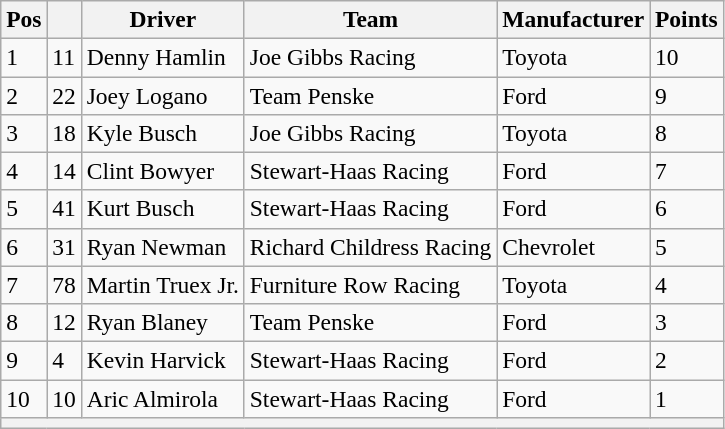<table class="wikitable" style="font-size:98%">
<tr>
<th>Pos</th>
<th></th>
<th>Driver</th>
<th>Team</th>
<th>Manufacturer</th>
<th>Points</th>
</tr>
<tr>
<td>1</td>
<td>11</td>
<td>Denny Hamlin</td>
<td>Joe Gibbs Racing</td>
<td>Toyota</td>
<td>10</td>
</tr>
<tr>
<td>2</td>
<td>22</td>
<td>Joey Logano</td>
<td>Team Penske</td>
<td>Ford</td>
<td>9</td>
</tr>
<tr>
<td>3</td>
<td>18</td>
<td>Kyle Busch</td>
<td>Joe Gibbs Racing</td>
<td>Toyota</td>
<td>8</td>
</tr>
<tr>
<td>4</td>
<td>14</td>
<td>Clint Bowyer</td>
<td>Stewart-Haas Racing</td>
<td>Ford</td>
<td>7</td>
</tr>
<tr>
<td>5</td>
<td>41</td>
<td>Kurt Busch</td>
<td>Stewart-Haas Racing</td>
<td>Ford</td>
<td>6</td>
</tr>
<tr>
<td>6</td>
<td>31</td>
<td>Ryan Newman</td>
<td>Richard Childress Racing</td>
<td>Chevrolet</td>
<td>5</td>
</tr>
<tr>
<td>7</td>
<td>78</td>
<td>Martin Truex Jr.</td>
<td>Furniture Row Racing</td>
<td>Toyota</td>
<td>4</td>
</tr>
<tr>
<td>8</td>
<td>12</td>
<td>Ryan Blaney</td>
<td>Team Penske</td>
<td>Ford</td>
<td>3</td>
</tr>
<tr>
<td>9</td>
<td>4</td>
<td>Kevin Harvick</td>
<td>Stewart-Haas Racing</td>
<td>Ford</td>
<td>2</td>
</tr>
<tr>
<td>10</td>
<td>10</td>
<td>Aric Almirola</td>
<td>Stewart-Haas Racing</td>
<td>Ford</td>
<td>1</td>
</tr>
<tr>
<th colspan="6"></th>
</tr>
</table>
